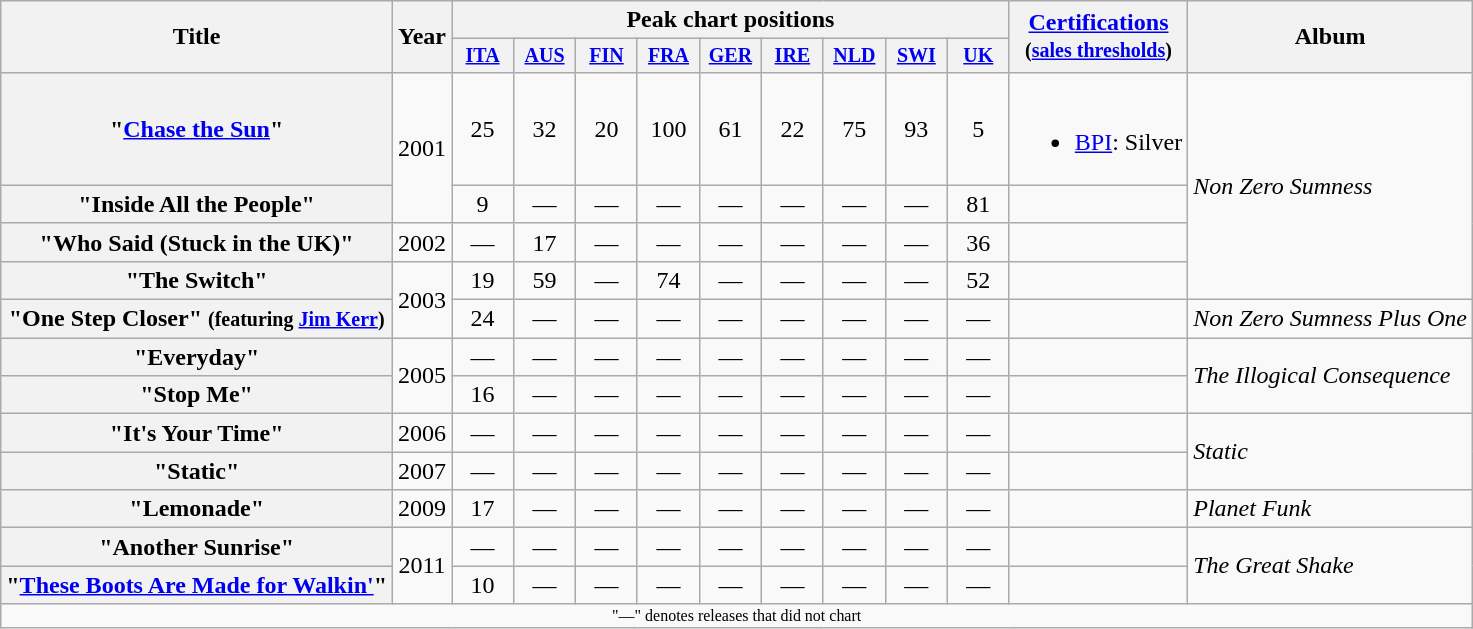<table class="wikitable plainrowheaders" style="text-align:center;">
<tr>
<th rowspan="2">Title</th>
<th rowspan="2">Year</th>
<th colspan="9">Peak chart positions</th>
<th rowspan="2"><a href='#'>Certifications</a><br><small>(<a href='#'>sales thresholds</a>)</small></th>
<th rowspan="2">Album</th>
</tr>
<tr style="font-size:smaller;">
<th width="35"><a href='#'>ITA</a><br></th>
<th width="35"><a href='#'>AUS</a><br></th>
<th width="35"><a href='#'>FIN</a><br></th>
<th width="35"><a href='#'>FRA</a><br></th>
<th width="35"><a href='#'>GER</a></th>
<th width="35"><a href='#'>IRE</a></th>
<th width="35"><a href='#'>NLD</a><br></th>
<th width="35"><a href='#'>SWI</a><br></th>
<th width="35"><a href='#'>UK</a><br></th>
</tr>
<tr>
<th scope="row">"<a href='#'>Chase the Sun</a>"</th>
<td rowspan="2">2001</td>
<td>25</td>
<td>32</td>
<td>20</td>
<td>100</td>
<td>61</td>
<td>22</td>
<td>75</td>
<td>93</td>
<td>5</td>
<td><br><ul><li><a href='#'>BPI</a>: Silver</li></ul></td>
<td align="left" rowspan="4"><em>Non Zero Sumness</em></td>
</tr>
<tr>
<th scope="row">"Inside All the People"</th>
<td>9</td>
<td>—</td>
<td>—</td>
<td>—</td>
<td>—</td>
<td>—</td>
<td>—</td>
<td>—</td>
<td>81</td>
<td></td>
</tr>
<tr>
<th scope="row">"Who Said (Stuck in the UK)"</th>
<td>2002</td>
<td>—</td>
<td>17</td>
<td>—</td>
<td>—</td>
<td>—</td>
<td>—</td>
<td>—</td>
<td>—</td>
<td>36</td>
<td></td>
</tr>
<tr>
<th scope="row">"The Switch"</th>
<td rowspan="2">2003</td>
<td>19</td>
<td>59</td>
<td>—</td>
<td>74</td>
<td>—</td>
<td>—</td>
<td>—</td>
<td>—</td>
<td>52</td>
<td></td>
</tr>
<tr>
<th scope="row">"One Step Closer" <small>(featuring <a href='#'>Jim Kerr</a>)</small></th>
<td>24</td>
<td>—</td>
<td>—</td>
<td>—</td>
<td>—</td>
<td>—</td>
<td>—</td>
<td>—</td>
<td>—</td>
<td></td>
<td align="left"><em>Non Zero Sumness Plus One</em></td>
</tr>
<tr>
<th scope="row">"Everyday"</th>
<td rowspan="2">2005</td>
<td>—</td>
<td>—</td>
<td>—</td>
<td>—</td>
<td>—</td>
<td>—</td>
<td>—</td>
<td>—</td>
<td>—</td>
<td></td>
<td align="left" rowspan="2"><em>The Illogical Consequence</em></td>
</tr>
<tr>
<th scope="row">"Stop Me"</th>
<td>16</td>
<td>—</td>
<td>—</td>
<td>—</td>
<td>—</td>
<td>—</td>
<td>—</td>
<td>—</td>
<td>—</td>
</tr>
<tr>
<th scope="row">"It's Your Time"</th>
<td>2006</td>
<td>—</td>
<td>—</td>
<td>—</td>
<td>—</td>
<td>—</td>
<td>—</td>
<td>—</td>
<td>—</td>
<td>—</td>
<td></td>
<td align="left" rowspan="2"><em>Static</em></td>
</tr>
<tr>
<th scope="row">"Static"</th>
<td>2007</td>
<td>—</td>
<td>—</td>
<td>—</td>
<td>—</td>
<td>—</td>
<td>—</td>
<td>—</td>
<td>—</td>
<td>—</td>
<td></td>
</tr>
<tr>
<th scope="row">"Lemonade"</th>
<td>2009</td>
<td>17</td>
<td>—</td>
<td>—</td>
<td>—</td>
<td>—</td>
<td>—</td>
<td>—</td>
<td>—</td>
<td>—</td>
<td></td>
<td align="left"><em>Planet Funk</em></td>
</tr>
<tr>
<th scope="row">"Another Sunrise"</th>
<td rowspan="2">2011</td>
<td>—</td>
<td>—</td>
<td>—</td>
<td>—</td>
<td>—</td>
<td>—</td>
<td>—</td>
<td>—</td>
<td>—</td>
<td></td>
<td align="left" rowspan="2"><em>The Great Shake</em></td>
</tr>
<tr>
<th scope="row">"<a href='#'>These Boots Are Made for Walkin'</a>"</th>
<td>10</td>
<td>—</td>
<td>—</td>
<td>—</td>
<td>—</td>
<td>—</td>
<td>—</td>
<td>—</td>
<td>—</td>
<td></td>
</tr>
<tr>
<td colspan="15" style="font-size:8pt">"—" denotes releases that did not chart</td>
</tr>
</table>
